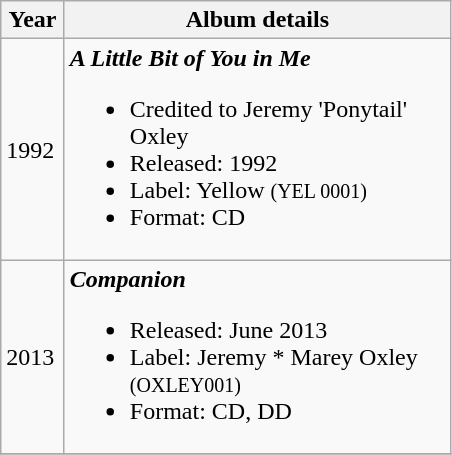<table class="wikitable" border="1">
<tr>
<th width="35px">Year</th>
<th width="250px">Album details</th>
</tr>
<tr>
<td>1992</td>
<td><strong><em>A Little Bit of You in Me</em></strong><br><ul><li>Credited to Jeremy 'Ponytail' Oxley</li><li>Released: 1992</li><li>Label: Yellow <small>(YEL 0001)</small></li><li>Format: CD</li></ul></td>
</tr>
<tr>
<td>2013</td>
<td><strong><em>Companion</em></strong><br><ul><li>Released: June 2013</li><li>Label: Jeremy * Marey Oxley <small>(OXLEY001)</small></li><li>Format: CD, DD</li></ul></td>
</tr>
<tr>
</tr>
</table>
